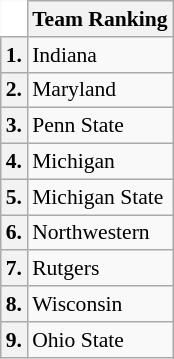<table class="wikitable" style="white-space:nowrap; font-size:90%;">
<tr>
<td ! colspan=1 style="background:white; border-top-style:hidden; border-left-style:hidden;"></td>
<th>Team Ranking</th>
</tr>
<tr>
<th>1.</th>
<td>Indiana</td>
</tr>
<tr>
<th>2.</th>
<td>Maryland</td>
</tr>
<tr>
<th>3.</th>
<td>Penn State</td>
</tr>
<tr>
<th>4.</th>
<td>Michigan</td>
</tr>
<tr>
<th>5.</th>
<td>Michigan State</td>
</tr>
<tr>
<th>6.</th>
<td>Northwestern</td>
</tr>
<tr>
<th>7.</th>
<td>Rutgers</td>
</tr>
<tr>
<th>8.</th>
<td>Wisconsin</td>
</tr>
<tr>
<th>9.</th>
<td>Ohio State</td>
</tr>
</table>
